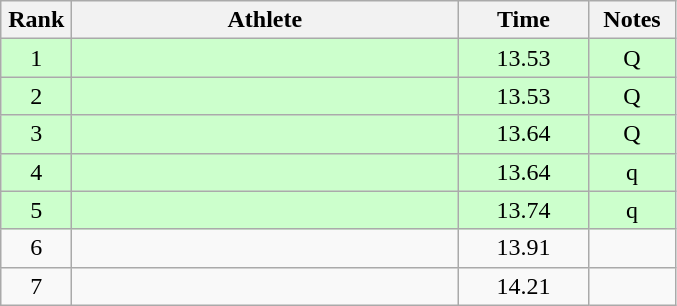<table class="wikitable" style="text-align:center">
<tr>
<th width=40>Rank</th>
<th width=250>Athlete</th>
<th width=80>Time</th>
<th width=50>Notes</th>
</tr>
<tr bgcolor=ccffcc>
<td>1</td>
<td align=left></td>
<td>13.53</td>
<td>Q</td>
</tr>
<tr bgcolor=ccffcc>
<td>2</td>
<td align=left></td>
<td>13.53</td>
<td>Q</td>
</tr>
<tr bgcolor=ccffcc>
<td>3</td>
<td align=left></td>
<td>13.64</td>
<td>Q</td>
</tr>
<tr bgcolor=ccffcc>
<td>4</td>
<td align=left></td>
<td>13.64</td>
<td>q</td>
</tr>
<tr bgcolor=ccffcc>
<td>5</td>
<td align=left></td>
<td>13.74</td>
<td>q</td>
</tr>
<tr>
<td>6</td>
<td align=left></td>
<td>13.91</td>
<td></td>
</tr>
<tr>
<td>7</td>
<td align=left></td>
<td>14.21</td>
<td></td>
</tr>
</table>
